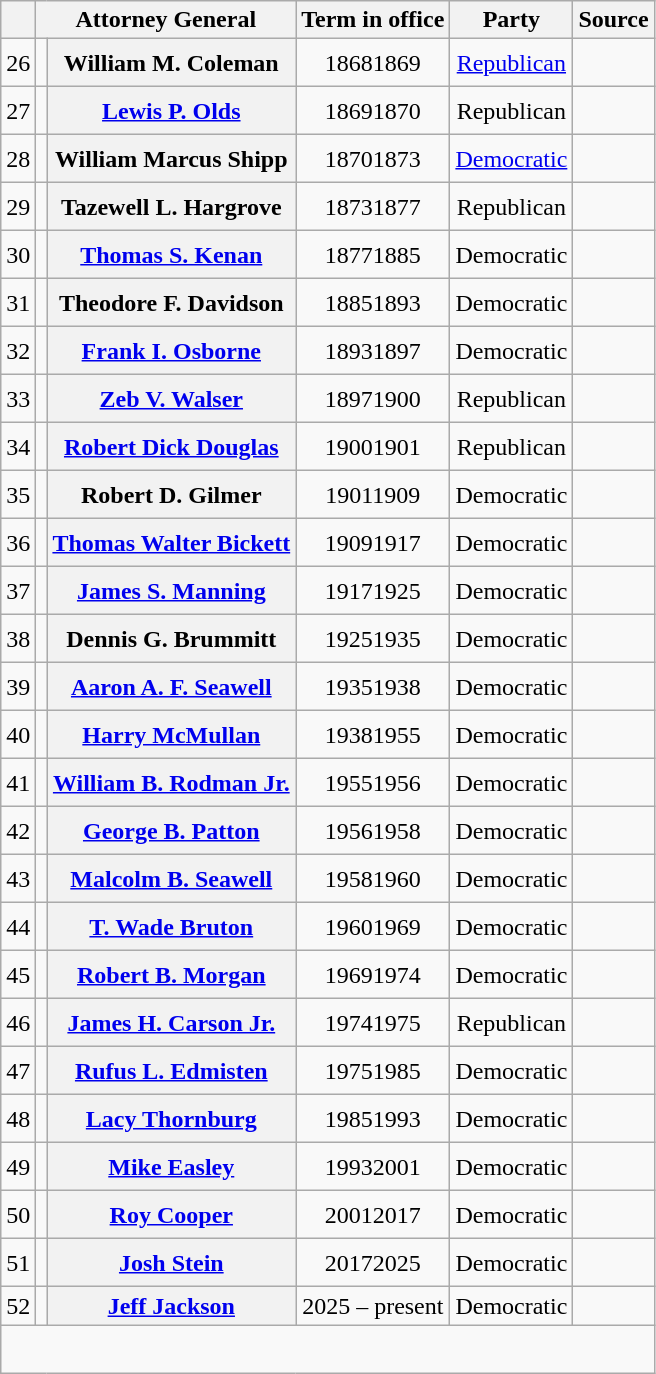<table class="wikitable sortable" style="text-align:center;">
<tr>
<th scope="col" data-sort-type="number"></th>
<th scope="col" colspan="2">Attorney General</th>
<th scope="col">Term in office</th>
<th scope="col">Party</th>
<th scope="col">Source</th>
</tr>
<tr style="height:2em;">
<td>26</td>
<td data-sort-value="Coleman, William M."></td>
<th scope="row">William M. Coleman</th>
<td>18681869</td>
<td><a href='#'>Republican</a></td>
<td></td>
</tr>
<tr style="height:2em;">
<td>27</td>
<td data-sort-value="Olds, Lewis P."></td>
<th scope="row"><a href='#'>Lewis P. Olds</a></th>
<td>18691870</td>
<td>Republican</td>
<td></td>
</tr>
<tr style="height:2em;">
<td>28</td>
<td data-sort-value="Shipp, William Marcus"></td>
<th scope="row">William Marcus Shipp</th>
<td>18701873</td>
<td><a href='#'>Democratic</a></td>
<td></td>
</tr>
<tr style="height:2em;">
<td>29</td>
<td data-sort-value="Hargrove, Tazewell L."></td>
<th scope="row">Tazewell L. Hargrove</th>
<td>18731877</td>
<td>Republican</td>
<td></td>
</tr>
<tr style="height:2em;">
<td>30</td>
<td data-sort-value="Kenan, Thomas S."></td>
<th scope="row"><a href='#'>Thomas S. Kenan</a></th>
<td>18771885</td>
<td>Democratic</td>
<td></td>
</tr>
<tr style="height:2em;">
<td>31</td>
<td data-sort-value="Davidson, Theodore F."></td>
<th scope="row">Theodore F. Davidson</th>
<td>18851893</td>
<td>Democratic</td>
<td></td>
</tr>
<tr style="height:2em;">
<td>32</td>
<td data-sort-value="Osborne, Frank I."></td>
<th scope="row"><a href='#'>Frank I. Osborne</a></th>
<td>18931897</td>
<td>Democratic</td>
<td></td>
</tr>
<tr style="height:2em;">
<td>33</td>
<td data-sort-value="Walser, Zeb V."></td>
<th scope="row"><a href='#'>Zeb V. Walser</a></th>
<td>18971900</td>
<td>Republican</td>
<td></td>
</tr>
<tr style="height:2em;">
<td>34</td>
<td data-sort-value="Douglas, Robert Dick"></td>
<th scope="row"><a href='#'>Robert Dick Douglas</a></th>
<td>19001901</td>
<td>Republican</td>
<td></td>
</tr>
<tr style="height:2em;">
<td>35</td>
<td data-sort-value="Gilmer, Robert D."></td>
<th scope="row">Robert D. Gilmer</th>
<td>19011909</td>
<td>Democratic</td>
<td></td>
</tr>
<tr style="height:2em;">
<td>36</td>
<td data-sort-value="Bickett, Thomas W."></td>
<th scope="row"><a href='#'>Thomas Walter Bickett</a></th>
<td>19091917</td>
<td>Democratic</td>
<td></td>
</tr>
<tr style="height:2em;">
<td>37</td>
<td data-sort-value="Manning, James S."></td>
<th scope="row"><a href='#'>James S. Manning</a></th>
<td>19171925</td>
<td>Democratic</td>
<td></td>
</tr>
<tr style="height:2em;">
<td>38</td>
<td data-sort-value="Brummitt, Dennis G."></td>
<th scope="row">Dennis G. Brummitt</th>
<td>19251935</td>
<td>Democratic</td>
<td></td>
</tr>
<tr style="height:2em;">
<td>39</td>
<td data-sort-value="Seawell, Aaron A. F."></td>
<th scope="row"><a href='#'>Aaron A. F. Seawell</a></th>
<td>19351938</td>
<td>Democratic</td>
<td></td>
</tr>
<tr style="height:2em;">
<td>40</td>
<td data-sort-value="McMullan, Harry"></td>
<th scope="row"><a href='#'>Harry McMullan</a></th>
<td>19381955</td>
<td>Democratic</td>
<td></td>
</tr>
<tr style="height:2em;">
<td>41</td>
<td data-sort-value="Rodman, William B. Jr."></td>
<th scope="row"><a href='#'>William B. Rodman Jr.</a></th>
<td>19551956</td>
<td>Democratic</td>
<td></td>
</tr>
<tr style="height:2em;">
<td>42</td>
<td data-sort-value="Patton, George B."></td>
<th scope="row"><a href='#'>George B. Patton</a></th>
<td>19561958</td>
<td>Democratic</td>
<td></td>
</tr>
<tr style="height:2em;">
<td>43</td>
<td data-sort-value="Seawell, Malcolm B."></td>
<th scope="row"><a href='#'>Malcolm B. Seawell</a></th>
<td>19581960</td>
<td>Democratic</td>
<td></td>
</tr>
<tr style="height:2em;">
<td>44</td>
<td data-sort-value="Bruton, T. Wade"></td>
<th scope="row"><a href='#'>T. Wade Bruton</a></th>
<td>19601969</td>
<td>Democratic</td>
<td></td>
</tr>
<tr style="height:2em;">
<td>45</td>
<td data-sort-value="Morgan, Robert Burren"></td>
<th scope="row"><a href='#'>Robert B. Morgan</a></th>
<td>19691974</td>
<td>Democratic</td>
<td></td>
</tr>
<tr style="height:2em;">
<td>46</td>
<td data-sort-value="Carson, James H. Jr."></td>
<th scope="row"><a href='#'>James H. Carson Jr.</a></th>
<td>19741975</td>
<td>Republican</td>
<td></td>
</tr>
<tr style="height:2em;">
<td>47</td>
<td data-sort-value="Edmisten, Rufus L."></td>
<th scope="row"><a href='#'>Rufus L. Edmisten</a></th>
<td>19751985</td>
<td>Democratic</td>
<td></td>
</tr>
<tr style="height:2em;">
<td>48</td>
<td data-sort-value="Thornburg, Lacy"></td>
<th scope="row"><a href='#'>Lacy Thornburg</a></th>
<td>19851993</td>
<td>Democratic</td>
<td></td>
</tr>
<tr style="height:2em;">
<td>49</td>
<td data-sort-value="Easley, Mike"></td>
<th scope="row"><a href='#'>Mike Easley</a></th>
<td>19932001</td>
<td>Democratic</td>
<td></td>
</tr>
<tr style="height:2em;">
<td>50</td>
<td data-sort-value="Cooper, Roy"></td>
<th scope="row"><a href='#'>Roy Cooper</a></th>
<td>20012017</td>
<td>Democratic</td>
<td></td>
</tr>
<tr style="height:2em;">
<td>51</td>
<td data-sort-value="Stein, Josh"></td>
<th scope="row"><a href='#'>Josh Stein</a></th>
<td>20172025</td>
<td>Democratic</td>
<td></td>
</tr>
<tr>
<td>52</td>
<td data-sort-value="Jackson, Stein"></td>
<th><a href='#'>Jeff Jackson</a></th>
<td>2025 – present</td>
<td>Democratic</td>
<td></td>
</tr>
<tr style="height:2em;">
</tr>
</table>
